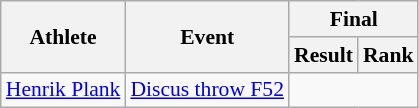<table class=wikitable style="font-size:90%">
<tr>
<th rowspan="2">Athlete</th>
<th rowspan="2">Event</th>
<th colspan="3">Final</th>
</tr>
<tr>
<th>Result</th>
<th>Rank</th>
</tr>
<tr align=center>
<td align=left><a href='#'>Henrik Plank</a></td>
<td align=left><a href='#'>Discus throw F52</a></td>
</tr>
</table>
